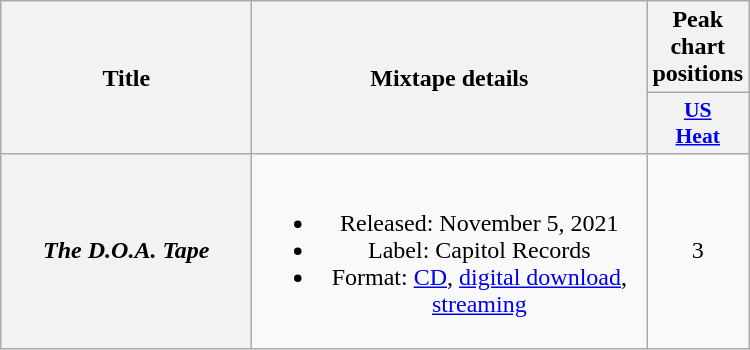<table class="wikitable plainrowheaders" style="text-align:center">
<tr>
<th scope="col" rowspan="2" style="width:10em">Title</th>
<th scope="col" rowspan="2" style="width:16em">Mixtape details</th>
<th scope="col" colspan="1">Peak chart positions</th>
</tr>
<tr>
<th scope="col" style="width:3em;font-size:90%;"><a href='#'>US<br>Heat</a><br></th>
</tr>
<tr>
<th scope="row"><em>The D.O.A. Tape</em></th>
<td><br><ul><li>Released: November 5, 2021</li><li>Label: Capitol Records</li><li>Format: <a href='#'>CD</a>, <a href='#'>digital download</a>, <a href='#'>streaming</a></li></ul></td>
<td>3</td>
</tr>
</table>
